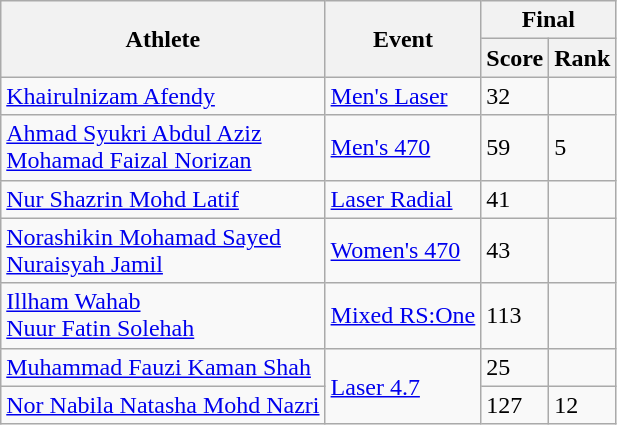<table class="wikitable">
<tr>
<th rowspan="2">Athlete</th>
<th rowspan="2">Event</th>
<th colspan="2">Final</th>
</tr>
<tr>
<th>Score</th>
<th>Rank</th>
</tr>
<tr>
<td><a href='#'>Khairulnizam Afendy</a></td>
<td><a href='#'>Men's Laser</a></td>
<td>32</td>
<td></td>
</tr>
<tr>
<td><a href='#'>Ahmad Syukri Abdul Aziz</a><br><a href='#'>Mohamad Faizal Norizan</a></td>
<td><a href='#'>Men's 470</a></td>
<td>59</td>
<td>5</td>
</tr>
<tr>
<td><a href='#'>Nur Shazrin Mohd Latif</a></td>
<td><a href='#'>Laser Radial</a></td>
<td>41</td>
<td></td>
</tr>
<tr>
<td><a href='#'>Norashikin Mohamad Sayed</a><br><a href='#'>Nuraisyah Jamil</a></td>
<td><a href='#'>Women's 470</a></td>
<td>43</td>
<td></td>
</tr>
<tr>
<td><a href='#'>Illham Wahab</a><br><a href='#'>Nuur Fatin Solehah</a></td>
<td><a href='#'>Mixed RS:One</a></td>
<td>113</td>
<td></td>
</tr>
<tr>
<td><a href='#'>Muhammad Fauzi Kaman Shah</a></td>
<td rowspan="2"><a href='#'>Laser 4.7</a></td>
<td>25</td>
<td></td>
</tr>
<tr>
<td><a href='#'>Nor Nabila Natasha Mohd Nazri</a></td>
<td>127</td>
<td>12</td>
</tr>
</table>
